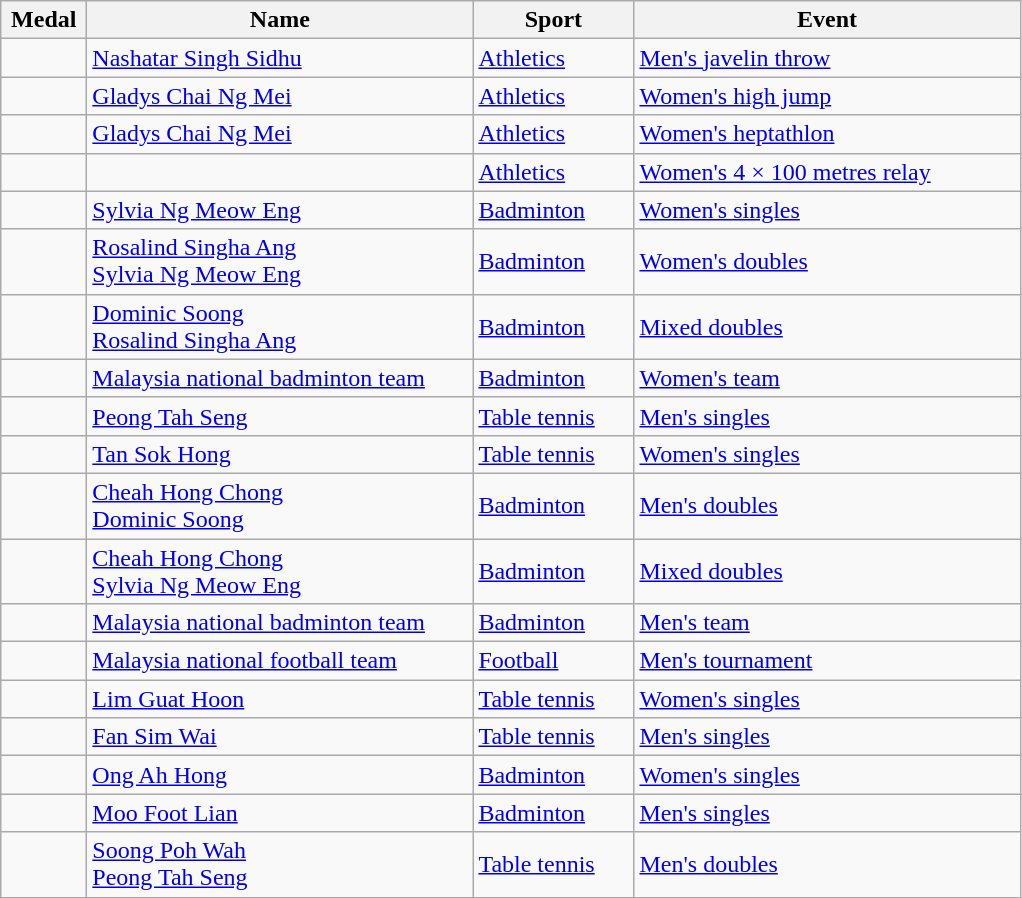<table class="wikitable sortable" style="font-size:100%">
<tr>
<th width="50">Medal</th>
<th width="250">Name</th>
<th width="100">Sport</th>
<th width="250">Event</th>
</tr>
<tr>
<td></td>
<td><a href='#'>Nashatar Singh Sidhu</a></td>
<td><a href='#'>Athletics</a></td>
<td><a href='#'>Men's javelin throw</a></td>
</tr>
<tr>
<td></td>
<td><a href='#'>Gladys Chai Ng Mei</a></td>
<td><a href='#'>Athletics</a></td>
<td><a href='#'>Women's high jump</a></td>
</tr>
<tr>
<td></td>
<td><a href='#'>Gladys Chai Ng Mei</a></td>
<td><a href='#'>Athletics</a></td>
<td><a href='#'>Women's heptathlon</a></td>
</tr>
<tr>
<td></td>
<td></td>
<td><a href='#'>Athletics</a></td>
<td><a href='#'>Women's 4 × 100 metres relay</a></td>
</tr>
<tr>
<td></td>
<td><a href='#'>Sylvia Ng Meow Eng</a></td>
<td><a href='#'>Badminton</a></td>
<td><a href='#'>Women's singles</a></td>
</tr>
<tr>
<td></td>
<td><a href='#'>Rosalind Singha Ang</a><br><a href='#'>Sylvia Ng Meow Eng</a></td>
<td><a href='#'>Badminton</a></td>
<td><a href='#'>Women's doubles</a></td>
</tr>
<tr>
<td></td>
<td><a href='#'>Dominic Soong</a><br><a href='#'>Rosalind Singha Ang</a></td>
<td><a href='#'>Badminton</a></td>
<td><a href='#'>Mixed doubles</a></td>
</tr>
<tr>
<td></td>
<td><a href='#'>Malaysia national badminton team</a><br></td>
<td><a href='#'>Badminton</a></td>
<td><a href='#'>Women's team</a></td>
</tr>
<tr>
<td></td>
<td><a href='#'>Peong Tah Seng</a></td>
<td><a href='#'>Table tennis</a></td>
<td><a href='#'>Men's singles</a></td>
</tr>
<tr>
<td></td>
<td><a href='#'>Tan Sok Hong</a></td>
<td><a href='#'>Table tennis</a></td>
<td><a href='#'>Women's singles</a></td>
</tr>
<tr>
<td></td>
<td><a href='#'>Cheah Hong Chong</a><br><a href='#'>Dominic Soong</a></td>
<td><a href='#'>Badminton</a></td>
<td><a href='#'>Men's doubles</a></td>
</tr>
<tr>
<td></td>
<td><a href='#'>Cheah Hong Chong</a><br><a href='#'>Sylvia Ng Meow Eng</a></td>
<td><a href='#'>Badminton</a></td>
<td><a href='#'>Mixed doubles</a></td>
</tr>
<tr>
<td></td>
<td><a href='#'>Malaysia national badminton team</a><br></td>
<td><a href='#'>Badminton</a></td>
<td><a href='#'>Men's team</a></td>
</tr>
<tr>
<td></td>
<td><a href='#'>Malaysia national football team</a></td>
<td><a href='#'>Football</a></td>
<td><a href='#'>Men's tournament</a></td>
</tr>
<tr>
<td></td>
<td><a href='#'>Lim Guat Hoon</a></td>
<td><a href='#'>Table tennis</a></td>
<td><a href='#'>Women's singles</a></td>
</tr>
<tr>
<td></td>
<td><a href='#'>Fan Sim Wai</a></td>
<td><a href='#'>Table tennis</a></td>
<td><a href='#'>Men's singles</a></td>
</tr>
<tr>
<td></td>
<td><a href='#'>Ong Ah Hong</a></td>
<td><a href='#'>Badminton</a></td>
<td><a href='#'>Women's singles</a></td>
</tr>
<tr>
<td></td>
<td><a href='#'>Moo Foot Lian</a></td>
<td><a href='#'>Badminton</a></td>
<td><a href='#'>Men's singles</a></td>
</tr>
<tr>
<td></td>
<td><a href='#'>Soong Poh Wah</a><br><a href='#'>Peong Tah Seng</a></td>
<td><a href='#'>Table tennis</a></td>
<td><a href='#'>Men's doubles</a></td>
</tr>
</table>
